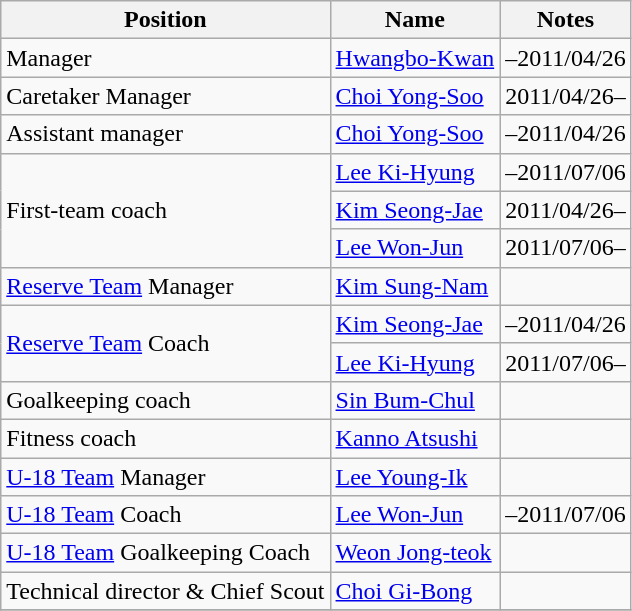<table class="wikitable">
<tr>
<th>Position</th>
<th>Name</th>
<th>Notes</th>
</tr>
<tr>
<td>Manager</td>
<td> <a href='#'>Hwangbo-Kwan</a></td>
<td>–2011/04/26</td>
</tr>
<tr>
<td>Caretaker Manager</td>
<td> <a href='#'>Choi Yong-Soo</a></td>
<td>2011/04/26–</td>
</tr>
<tr>
<td>Assistant manager</td>
<td> <a href='#'>Choi Yong-Soo</a></td>
<td>–2011/04/26</td>
</tr>
<tr>
<td rowspan="3">First-team coach</td>
<td> <a href='#'>Lee Ki-Hyung</a></td>
<td>–2011/07/06</td>
</tr>
<tr>
<td> <a href='#'>Kim Seong-Jae</a></td>
<td>2011/04/26–</td>
</tr>
<tr>
<td> <a href='#'>Lee Won-Jun</a></td>
<td>2011/07/06–</td>
</tr>
<tr>
<td><a href='#'>Reserve Team</a> Manager</td>
<td> <a href='#'>Kim Sung-Nam</a></td>
<td></td>
</tr>
<tr>
<td rowspan="2"><a href='#'>Reserve Team</a> Coach</td>
<td> <a href='#'>Kim Seong-Jae</a></td>
<td>–2011/04/26</td>
</tr>
<tr>
<td> <a href='#'>Lee Ki-Hyung</a></td>
<td>2011/07/06–</td>
</tr>
<tr>
<td>Goalkeeping coach</td>
<td> <a href='#'>Sin Bum-Chul</a></td>
<td></td>
</tr>
<tr>
<td>Fitness coach</td>
<td> <a href='#'>Kanno Atsushi</a></td>
<td></td>
</tr>
<tr>
<td><a href='#'>U-18 Team</a> Manager</td>
<td> <a href='#'>Lee Young-Ik</a></td>
<td></td>
</tr>
<tr>
<td><a href='#'>U-18 Team</a> Coach</td>
<td> <a href='#'>Lee Won-Jun</a></td>
<td>–2011/07/06</td>
</tr>
<tr>
<td><a href='#'>U-18 Team</a> Goalkeeping Coach</td>
<td> <a href='#'>Weon Jong-teok</a></td>
<td></td>
</tr>
<tr>
<td>Technical director & Chief Scout</td>
<td> <a href='#'>Choi Gi-Bong</a></td>
<td></td>
</tr>
<tr>
</tr>
</table>
